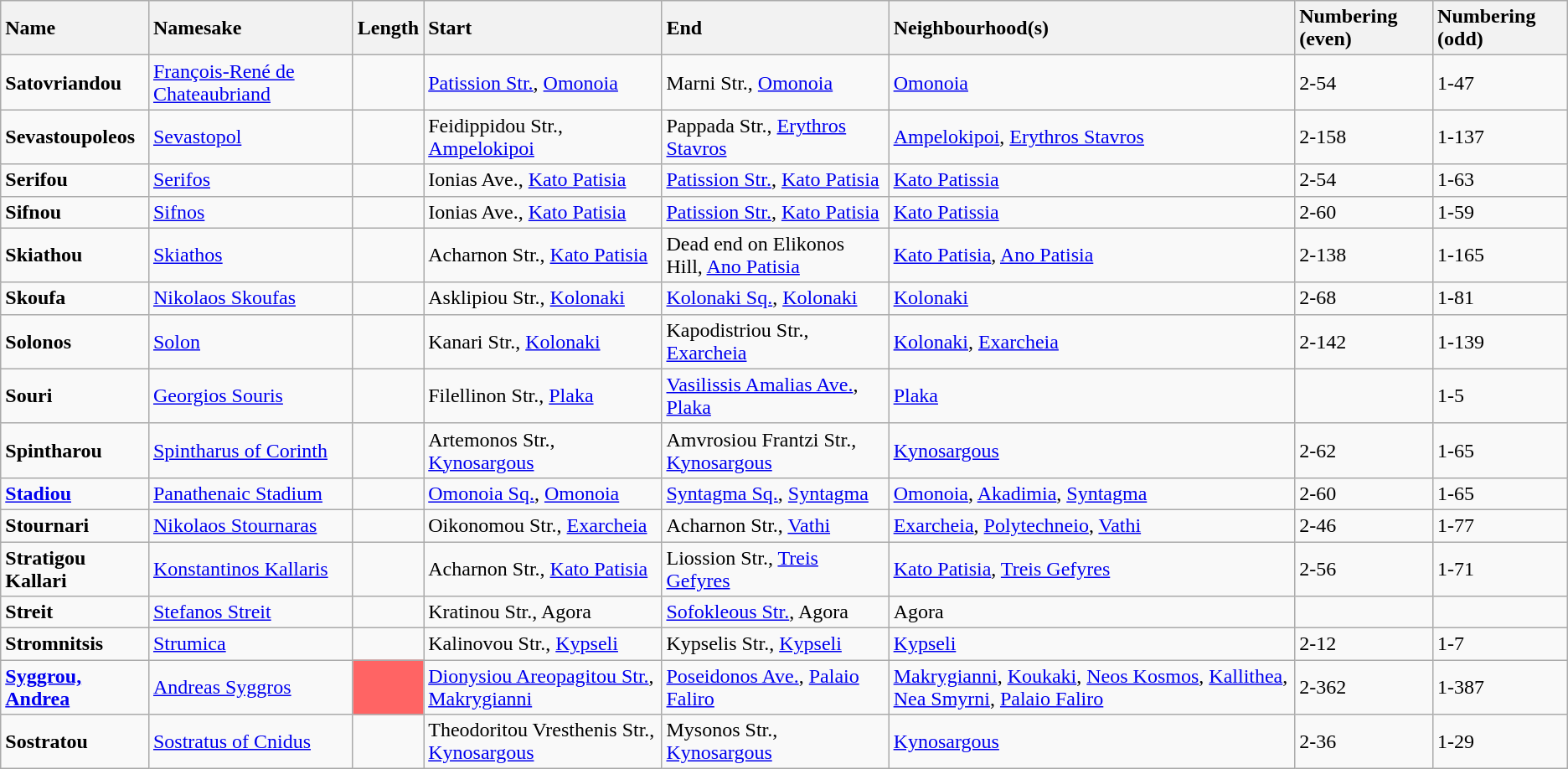<table class="wikitable sortable">
<tr>
<th style="text-align:left;">Name</th>
<th style="text-align:left;">Namesake</th>
<th style="text-align:left;">Length</th>
<th style="text-align:left;">Start</th>
<th style="text-align:left;">End</th>
<th style="text-align:left;">Neighbourhood(s)</th>
<th style="text-align:left;">Numbering (even)</th>
<th style="text-align:left;">Numbering (odd)</th>
</tr>
<tr class="sort">
<td><strong>Satovriandou</strong><br></td>
<td><a href='#'>François-René de Chateaubriand</a></td>
<td></td>
<td><a href='#'>Patission Str.</a>, <a href='#'>Omonoia</a></td>
<td>Marni Str., <a href='#'>Omonoia</a></td>
<td><a href='#'>Omonoia</a></td>
<td>2-54</td>
<td>1-47</td>
</tr>
<tr>
<td><strong>Sevastoupoleos</strong><br></td>
<td><a href='#'>Sevastopol</a></td>
<td></td>
<td>Feidippidou Str., <a href='#'>Ampelokipoi</a></td>
<td>Pappada Str., <a href='#'>Erythros Stavros</a></td>
<td><a href='#'>Ampelokipoi</a>, <a href='#'>Erythros Stavros</a></td>
<td>2-158</td>
<td>1-137</td>
</tr>
<tr>
<td><strong>Serifou</strong><br></td>
<td><a href='#'>Serifos</a></td>
<td></td>
<td>Ionias Ave., <a href='#'>Kato Patisia</a></td>
<td><a href='#'>Patission Str.</a>, <a href='#'>Kato Patisia</a></td>
<td><a href='#'>Kato Patissia</a></td>
<td>2-54</td>
<td>1-63</td>
</tr>
<tr>
<td><strong>Sifnou</strong><br></td>
<td><a href='#'>Sifnos</a></td>
<td></td>
<td>Ionias Ave., <a href='#'>Kato Patisia</a></td>
<td><a href='#'>Patission Str.</a>, <a href='#'>Kato Patisia</a></td>
<td><a href='#'>Kato Patissia</a></td>
<td>2-60</td>
<td>1-59</td>
</tr>
<tr>
<td><strong>Skiathou</strong><br></td>
<td><a href='#'>Skiathos</a></td>
<td></td>
<td>Acharnon Str., <a href='#'>Kato Patisia</a></td>
<td>Dead end on Elikonos Hill, <a href='#'>Ano Patisia</a></td>
<td><a href='#'>Kato Patisia</a>, <a href='#'>Ano Patisia</a></td>
<td>2-138</td>
<td>1-165</td>
</tr>
<tr>
<td><strong>Skoufa</strong><br></td>
<td><a href='#'>Nikolaos Skoufas</a></td>
<td></td>
<td>Asklipiou Str., <a href='#'>Kolonaki</a></td>
<td><a href='#'>Kolonaki Sq.</a>, <a href='#'>Kolonaki</a></td>
<td><a href='#'>Kolonaki</a></td>
<td>2-68</td>
<td>1-81</td>
</tr>
<tr>
<td><strong>Solonos</strong><br></td>
<td><a href='#'>Solon</a></td>
<td></td>
<td>Kanari Str., <a href='#'>Kolonaki</a></td>
<td>Kapodistriou Str., <a href='#'>Exarcheia</a></td>
<td><a href='#'>Kolonaki</a>, <a href='#'>Exarcheia</a></td>
<td>2-142</td>
<td>1-139</td>
</tr>
<tr>
<td><strong>Souri</strong><br></td>
<td><a href='#'>Georgios Souris</a></td>
<td></td>
<td>Filellinon Str., <a href='#'>Plaka</a></td>
<td><a href='#'>Vasilissis Amalias Ave.</a>, <a href='#'>Plaka</a></td>
<td><a href='#'>Plaka</a></td>
<td></td>
<td>1-5</td>
</tr>
<tr>
<td><strong>Spintharou</strong><br></td>
<td><a href='#'>Spintharus of Corinth</a></td>
<td></td>
<td>Artemonos Str., <a href='#'>Kynosargous</a></td>
<td>Amvrosiou Frantzi Str., <a href='#'>Kynosargous</a></td>
<td><a href='#'>Kynosargous</a></td>
<td>2-62</td>
<td>1-65</td>
</tr>
<tr>
<td><strong><a href='#'>Stadiou</a></strong><br></td>
<td><a href='#'>Panathenaic Stadium</a></td>
<td></td>
<td><a href='#'>Omonoia Sq.</a>, <a href='#'>Omonoia</a></td>
<td><a href='#'>Syntagma Sq.</a>, <a href='#'>Syntagma</a></td>
<td><a href='#'>Omonoia</a>, <a href='#'>Akadimia</a>, <a href='#'>Syntagma</a></td>
<td>2-60</td>
<td>1-65</td>
</tr>
<tr>
<td><strong>Stournari</strong><br></td>
<td><a href='#'>Nikolaos Stournaras</a></td>
<td></td>
<td>Oikonomou Str., <a href='#'>Exarcheia</a></td>
<td>Acharnon Str., <a href='#'>Vathi</a></td>
<td><a href='#'>Exarcheia</a>, <a href='#'>Polytechneio</a>, <a href='#'>Vathi</a></td>
<td>2-46</td>
<td>1-77</td>
</tr>
<tr>
<td><strong>Stratigou Kallari</strong><br></td>
<td><a href='#'>Konstantinos Kallaris</a></td>
<td></td>
<td>Acharnon Str., <a href='#'>Kato Patisia</a></td>
<td>Liossion Str., <a href='#'>Treis Gefyres</a></td>
<td><a href='#'>Kato Patisia</a>, <a href='#'>Treis Gefyres</a></td>
<td>2-56</td>
<td>1-71</td>
</tr>
<tr>
<td><strong>Streit</strong><br></td>
<td><a href='#'>Stefanos Streit</a></td>
<td></td>
<td>Kratinou Str., Agora</td>
<td><a href='#'>Sofokleous Str.</a>, Agora</td>
<td>Agora</td>
<td></td>
<td></td>
</tr>
<tr>
<td><strong>Stromnitsis</strong><br></td>
<td><a href='#'>Strumica</a></td>
<td></td>
<td>Kalinovou Str., <a href='#'>Kypseli</a></td>
<td>Kypselis Str., <a href='#'>Kypseli</a></td>
<td><a href='#'>Kypseli</a></td>
<td>2-12</td>
<td>1-7</td>
</tr>
<tr>
<td><strong><a href='#'>Syggrou, Andrea</a></strong><br></td>
<td><a href='#'>Andreas Syggros</a></td>
<td style="background:#ff6464;"></td>
<td><a href='#'>Dionysiou Areopagitou Str.</a>, <a href='#'>Makrygianni</a></td>
<td><a href='#'>Poseidonos Ave.</a>, <a href='#'>Palaio Faliro</a></td>
<td><a href='#'>Makrygianni</a>, <a href='#'>Koukaki</a>, <a href='#'>Neos Kosmos</a>, <a href='#'>Kallithea</a>, <a href='#'>Nea Smyrni</a>, <a href='#'>Palaio Faliro</a></td>
<td>2-362</td>
<td>1-387</td>
</tr>
<tr>
<td><strong>Sostratou</strong><br></td>
<td><a href='#'>Sostratus of Cnidus</a></td>
<td></td>
<td>Theodoritou Vresthenis Str., <a href='#'>Kynosargous</a></td>
<td>Mysonos Str., <a href='#'>Kynosargous</a></td>
<td><a href='#'>Kynosargous</a></td>
<td>2-36</td>
<td>1-29</td>
</tr>
</table>
